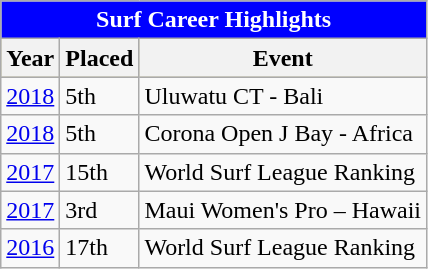<table class="wikitable">
<tr>
<td colspan="4;"  style="background:blue; color:white; text-align:center;"><strong>Surf Career Highlights</strong></td>
</tr>
<tr style="background:#bdb76b;">
<th>Year</th>
<th>Placed</th>
<th>Event</th>
</tr>
<tr>
<td><a href='#'>2018</a></td>
<td>5th</td>
<td>Uluwatu CT - Bali</td>
</tr>
<tr>
<td><a href='#'>2018</a></td>
<td>5th</td>
<td>Corona Open J Bay - Africa</td>
</tr>
<tr>
<td><a href='#'>2017</a></td>
<td>15th</td>
<td>World Surf League Ranking</td>
</tr>
<tr>
<td><a href='#'>2017</a></td>
<td>3rd</td>
<td>Maui Women's Pro – Hawaii</td>
</tr>
<tr>
<td><a href='#'>2016</a></td>
<td>17th</td>
<td>World Surf League Ranking</td>
</tr>
</table>
